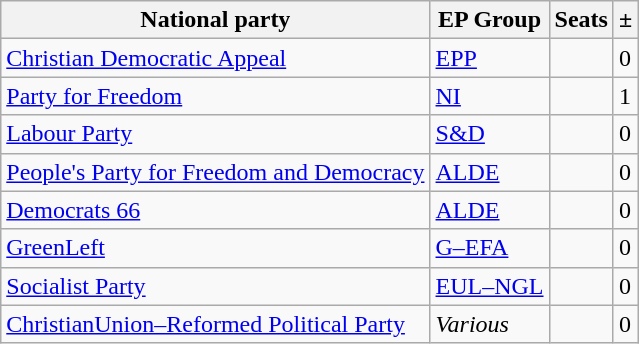<table class="wikitable">
<tr>
<th>National party</th>
<th>EP Group</th>
<th>Seats</th>
<th>±</th>
</tr>
<tr>
<td> <a href='#'>Christian Democratic Appeal</a></td>
<td> <a href='#'>EPP</a></td>
<td></td>
<td>0 </td>
</tr>
<tr>
<td> <a href='#'>Party for Freedom</a></td>
<td> <a href='#'>NI</a></td>
<td></td>
<td>1 </td>
</tr>
<tr>
<td> <a href='#'>Labour Party</a></td>
<td> <a href='#'>S&D</a></td>
<td></td>
<td>0 </td>
</tr>
<tr>
<td> <a href='#'>People's Party for Freedom and Democracy</a></td>
<td> <a href='#'>ALDE</a></td>
<td></td>
<td>0 </td>
</tr>
<tr>
<td> <a href='#'>Democrats 66</a></td>
<td> <a href='#'>ALDE</a></td>
<td></td>
<td>0 </td>
</tr>
<tr>
<td> <a href='#'>GreenLeft</a></td>
<td> <a href='#'>G–EFA</a></td>
<td></td>
<td>0 </td>
</tr>
<tr>
<td> <a href='#'>Socialist Party</a></td>
<td> <a href='#'>EUL–NGL</a></td>
<td></td>
<td>0 </td>
</tr>
<tr>
<td> <a href='#'>ChristianUnion–Reformed Political Party</a></td>
<td><em>Various</em></td>
<td></td>
<td>0 </td>
</tr>
</table>
